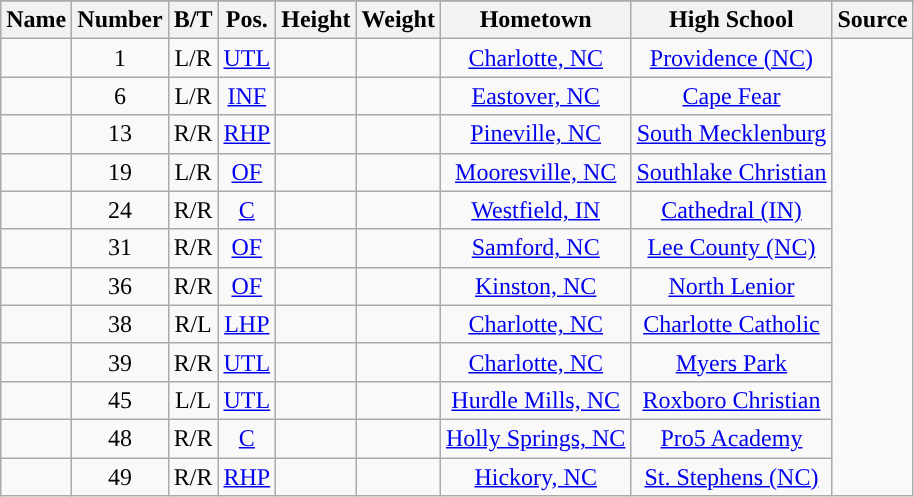<table class="wikitable sortable">
<tr>
</tr>
<tr>
<th style="text-align:center; ">Name</th>
<th style="text-align:center; ">Number</th>
<th style="text-align:center; ">B/T</th>
<th style="text-align:center; ">Pos.</th>
<th style="text-align:center; ">Height</th>
<th style="text-align:center; ">Weight</th>
<th style="text-align:center; ">Hometown</th>
<th style="text-align:center; ">High School</th>
<th style="text-align:center; ">Source</th>
</tr>
<tr align="center">
<td></td>
<td>1</td>
<td>L/R</td>
<td><a href='#'>UTL</a></td>
<td></td>
<td></td>
<td><a href='#'>Charlotte, NC</a></td>
<td><a href='#'>Providence (NC)</a></td>
</tr>
<tr align="center">
<td></td>
<td>6</td>
<td>L/R</td>
<td><a href='#'>INF</a></td>
<td></td>
<td></td>
<td><a href='#'>Eastover, NC</a></td>
<td><a href='#'>Cape Fear</a></td>
</tr>
<tr align="center">
<td></td>
<td>13</td>
<td>R/R</td>
<td><a href='#'>RHP</a></td>
<td></td>
<td></td>
<td><a href='#'>Pineville, NC</a></td>
<td><a href='#'>South Mecklenburg</a></td>
</tr>
<tr align="center">
<td></td>
<td>19</td>
<td>L/R</td>
<td><a href='#'>OF</a></td>
<td></td>
<td></td>
<td><a href='#'>Mooresville, NC</a></td>
<td><a href='#'>Southlake Christian</a></td>
</tr>
<tr align="center">
<td></td>
<td>24</td>
<td>R/R</td>
<td><a href='#'>C</a></td>
<td></td>
<td></td>
<td><a href='#'>Westfield, IN</a></td>
<td><a href='#'>Cathedral (IN)</a></td>
</tr>
<tr align="center">
<td></td>
<td>31</td>
<td>R/R</td>
<td><a href='#'>OF</a></td>
<td></td>
<td></td>
<td><a href='#'>Samford, NC</a></td>
<td><a href='#'>Lee County (NC)</a></td>
</tr>
<tr align="center">
<td></td>
<td>36</td>
<td>R/R</td>
<td><a href='#'>OF</a></td>
<td></td>
<td></td>
<td><a href='#'>Kinston, NC</a></td>
<td><a href='#'>North Lenior</a></td>
</tr>
<tr align="center">
<td></td>
<td>38</td>
<td>R/L</td>
<td><a href='#'>LHP</a></td>
<td></td>
<td></td>
<td><a href='#'>Charlotte, NC</a></td>
<td><a href='#'>Charlotte Catholic</a></td>
</tr>
<tr align="center">
<td></td>
<td>39</td>
<td>R/R</td>
<td><a href='#'>UTL</a></td>
<td></td>
<td></td>
<td><a href='#'>Charlotte, NC</a></td>
<td><a href='#'>Myers Park</a></td>
</tr>
<tr align="center">
<td></td>
<td>45</td>
<td>L/L</td>
<td><a href='#'>UTL</a></td>
<td></td>
<td></td>
<td><a href='#'>Hurdle Mills, NC</a></td>
<td><a href='#'>Roxboro Christian</a></td>
</tr>
<tr align="center">
<td></td>
<td>48</td>
<td>R/R</td>
<td><a href='#'>C</a></td>
<td></td>
<td></td>
<td><a href='#'>Holly Springs, NC</a></td>
<td><a href='#'>Pro5 Academy</a></td>
</tr>
<tr align="center">
<td></td>
<td>49</td>
<td>R/R</td>
<td><a href='#'>RHP</a></td>
<td></td>
<td></td>
<td><a href='#'>Hickory, NC</a></td>
<td><a href='#'>St. Stephens (NC)</a></td>
</tr>
</table>
